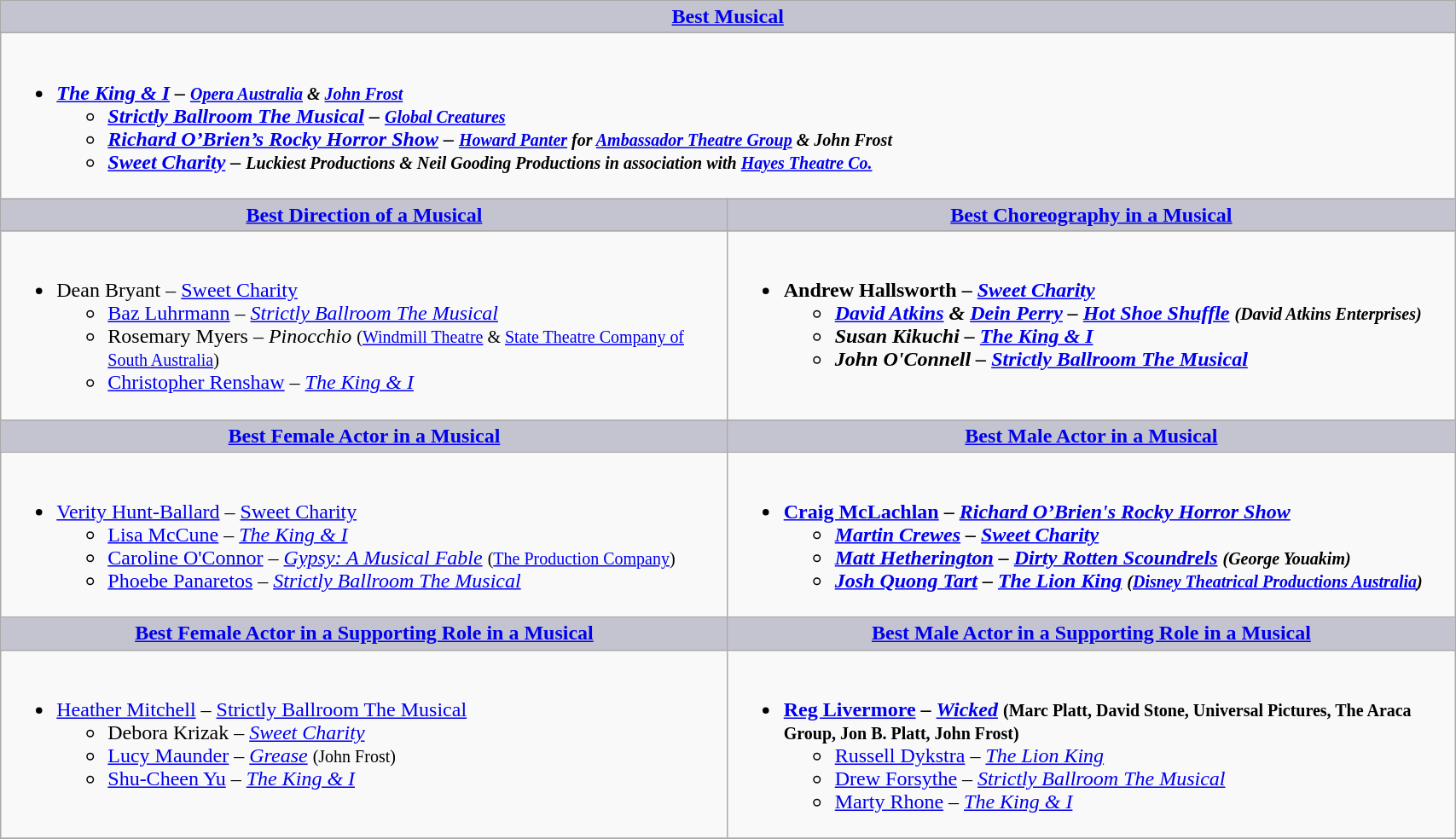<table class=wikitable width="90%" border="1" cellpadding="5" cellspacing="0" align="centre">
<tr>
<th colspan=2 style="background:#C4C3D0;"><a href='#'>Best Musical</a></th>
</tr>
<tr>
<td colspan=2 valign="top"><br><ul><li><strong><em><a href='#'>The King & I</a><em> – <small><a href='#'>Opera Australia</a> & <a href='#'>John Frost</a></small><strong><ul><li></em><a href='#'>Strictly Ballroom The Musical</a><em> – <small><a href='#'>Global Creatures</a></small></li><li></em><a href='#'>Richard O’Brien’s Rocky Horror Show</a><em> – <small><a href='#'>Howard Panter</a> for <a href='#'>Ambassador Theatre Group</a> & John Frost</small></li><li></em><a href='#'>Sweet Charity</a><em> – <small>Luckiest Productions & Neil Gooding Productions in association with <a href='#'>Hayes Theatre Co.</a></small></li></ul></li></ul></td>
</tr>
<tr>
<th style="background:#C4C3D0;width:50%"><a href='#'>Best Direction of a Musical</a></th>
<th style="background:#C4C3D0;width:50%"><a href='#'>Best Choreography in a Musical</a></th>
</tr>
<tr>
<td valign="top"><br><ul><li></strong>Dean Bryant – </em><a href='#'>Sweet Charity</a></em></strong><ul><li><a href='#'>Baz Luhrmann</a> – <em><a href='#'>Strictly Ballroom The Musical</a></em></li><li>Rosemary Myers – <em>Pinocchio</em> <small>(<a href='#'>Windmill Theatre</a> & <a href='#'>State Theatre Company of South Australia</a>)</small></li><li><a href='#'>Christopher Renshaw</a> – <em><a href='#'>The King & I</a></em></li></ul></li></ul></td>
<td valign="top"><br><ul><li><strong>Andrew Hallsworth – <em><a href='#'>Sweet Charity</a><strong><em><ul><li><a href='#'>David Atkins</a> & <a href='#'>Dein Perry</a> – </em><a href='#'>Hot Shoe Shuffle</a><em> <small>(David Atkins Enterprises)</small></li><li>Susan Kikuchi – </em><a href='#'>The King & I</a><em></li><li>John O'Connell – </em><a href='#'>Strictly Ballroom The Musical</a><em></li></ul></li></ul></td>
</tr>
<tr>
<th style="background:#C4C3D0;width:50%"><a href='#'>Best Female Actor in a Musical</a></th>
<th style="background:#C4C3D0;width:50%"><a href='#'>Best Male Actor in a Musical</a></th>
</tr>
<tr>
<td valign="top"><br><ul><li></strong><a href='#'>Verity Hunt-Ballard</a> – </em><a href='#'>Sweet Charity</a></em></strong><ul><li><a href='#'>Lisa McCune</a> – <em><a href='#'>The King & I</a></em></li><li><a href='#'>Caroline O'Connor</a> – <em><a href='#'>Gypsy: A Musical Fable</a></em> <small>(<a href='#'>The Production Company</a>)</small></li><li><a href='#'>Phoebe Panaretos</a> – <em><a href='#'>Strictly Ballroom The Musical</a></em></li></ul></li></ul></td>
<td valign="top"><br><ul><li><strong><a href='#'>Craig McLachlan</a> – <em><a href='#'>Richard O’Brien's Rocky Horror Show</a><strong><em><ul><li><a href='#'>Martin Crewes</a> – </em><a href='#'>Sweet Charity</a><em></li><li><a href='#'>Matt Hetherington</a>  – </em><a href='#'>Dirty Rotten Scoundrels</a><em> <small>(George Youakim)</small></li><li><a href='#'>Josh Quong Tart</a> – </em><a href='#'>The Lion King</a><em> <small>(<a href='#'>Disney Theatrical Productions Australia</a>)</small></li></ul></li></ul></td>
</tr>
<tr>
<th style="background:#C4C3D0;width:50%"><a href='#'>Best Female Actor in a Supporting Role in a Musical</a></th>
<th style="background:#C4C3D0;width:50%"><a href='#'>Best Male Actor in a Supporting Role in a Musical</a></th>
</tr>
<tr>
<td valign="top"><br><ul><li></strong><a href='#'>Heather Mitchell</a> – </em><a href='#'>Strictly Ballroom The Musical</a></em></strong><ul><li>Debora Krizak – <em><a href='#'>Sweet Charity</a></em></li><li><a href='#'>Lucy Maunder</a> – <em><a href='#'>Grease</a></em> <small>(John Frost)</small></li><li><a href='#'>Shu-Cheen Yu</a> – <em><a href='#'>The King & I</a></em></li></ul></li></ul></td>
<td valign="top"><br><ul><li><strong><a href='#'>Reg Livermore</a> – <em><a href='#'>Wicked</a></em> <small>(Marc Platt, David Stone, Universal Pictures, The Araca Group, Jon B. Platt, John Frost)</small></strong><ul><li><a href='#'>Russell Dykstra</a> – <em><a href='#'>The Lion King</a></em></li><li><a href='#'>Drew Forsythe</a> – <em><a href='#'>Strictly Ballroom The Musical</a></em></li><li><a href='#'>Marty Rhone</a> – <em><a href='#'>The King & I</a></em></li></ul></li></ul></td>
</tr>
<tr>
</tr>
</table>
